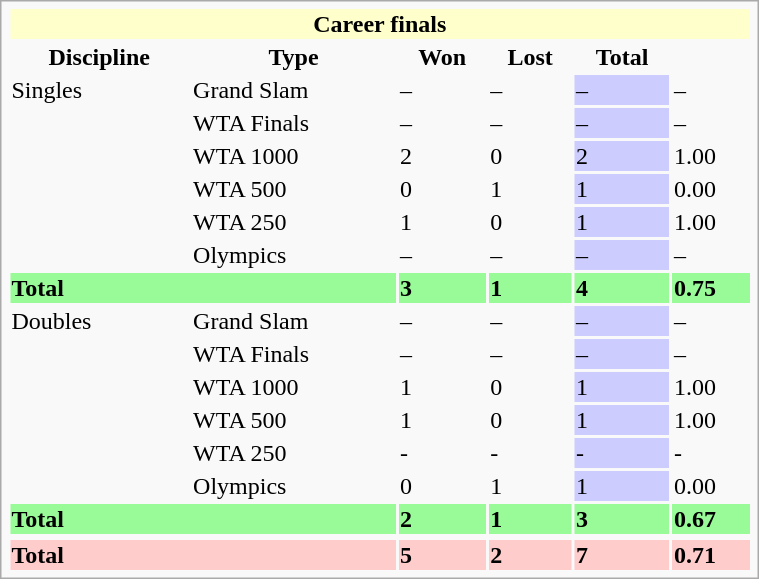<table class="infobox vcard vevent nowrap" width=40%>
<tr bgcolor=ffffcc>
<th colspan=6>Career finals</th>
</tr>
<tr>
<th>Discipline</th>
<th>Type</th>
<th>Won</th>
<th>Lost</th>
<th>Total</th>
<th></th>
</tr>
<tr>
<td rowspan=6>Singles</td>
<td>Grand Slam</td>
<td>–</td>
<td>–</td>
<td bgcolor="CCCCFF">–</td>
<td>–</td>
</tr>
<tr>
<td>WTA Finals</td>
<td>–</td>
<td>–</td>
<td bgcolor=CCCCFF>–</td>
<td>–</td>
</tr>
<tr>
<td>WTA 1000</td>
<td>2</td>
<td>0</td>
<td bgcolor="CCCCFF">2</td>
<td>1.00</td>
</tr>
<tr>
<td>WTA 500</td>
<td>0</td>
<td>1</td>
<td bgcolor=CCCCFF>1</td>
<td>0.00</td>
</tr>
<tr>
<td>WTA 250</td>
<td>1</td>
<td>0</td>
<td bgcolor=CCCCFF>1</td>
<td>1.00</td>
</tr>
<tr>
<td>Olympics</td>
<td>–</td>
<td>–</td>
<td bgcolor="CCCCFF">–</td>
<td>–</td>
</tr>
<tr bgcolor=98FB98>
<td colspan=2><strong>Total</strong></td>
<td><strong>3</strong></td>
<td><strong>1</strong></td>
<td><strong>4</strong></td>
<td><strong>0.75</strong></td>
</tr>
<tr>
<td rowspan=6>Doubles</td>
<td>Grand Slam</td>
<td>–</td>
<td>–</td>
<td bgcolor=CCCCFF>–</td>
<td>–</td>
</tr>
<tr>
<td>WTA Finals</td>
<td>–</td>
<td>–</td>
<td bgcolor=CCCCFF>–</td>
<td>–</td>
</tr>
<tr>
<td>WTA 1000</td>
<td>1</td>
<td>0</td>
<td bgcolor=CCCCFF>1</td>
<td>1.00</td>
</tr>
<tr>
<td>WTA 500</td>
<td>1</td>
<td>0</td>
<td bgcolor=CCCCFF>1</td>
<td>1.00</td>
</tr>
<tr>
<td>WTA 250</td>
<td>-</td>
<td>-</td>
<td bgcolor=CCCCFF>-</td>
<td>-</td>
</tr>
<tr>
<td>Olympics</td>
<td>0</td>
<td>1</td>
<td bgcolor=CCCCFF>1</td>
<td>0.00</td>
</tr>
<tr bgcolor=98FB98>
<td colspan=2><strong>Total</strong></td>
<td><strong>2</strong></td>
<td><strong>1</strong></td>
<td><strong>3</strong></td>
<td><strong>0.67</strong></td>
</tr>
<tr>
</tr>
<tr bgcolor=FFCCCC>
<td colspan=2><strong>Total</strong></td>
<td><strong>5</strong></td>
<td><strong>2</strong></td>
<td><strong>7</strong></td>
<td><strong>0.71</strong></td>
</tr>
</table>
